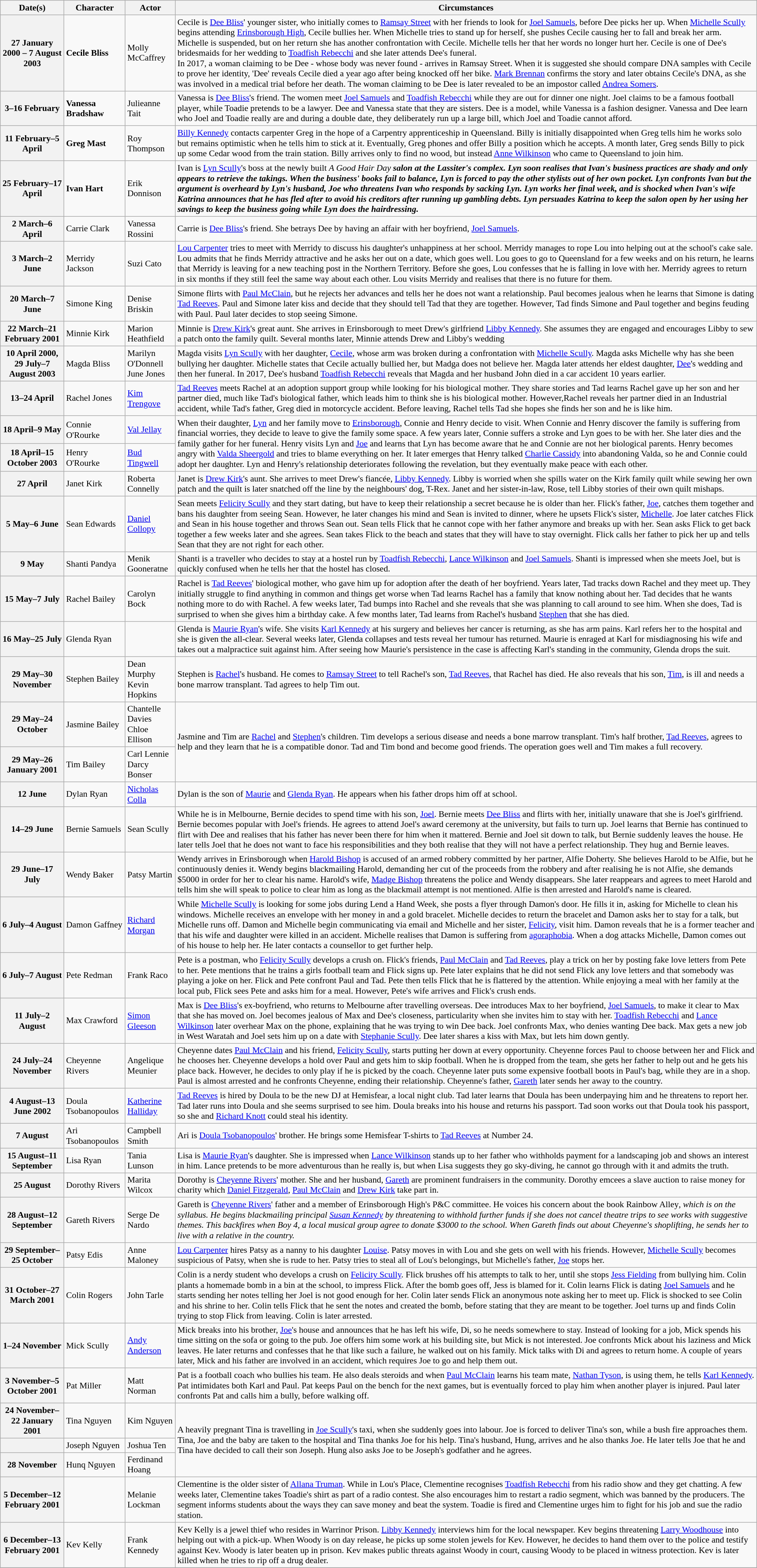<table class="wikitable plainrowheaders" style="font-size:90%">
<tr>
<th scope="col">Date(s)</th>
<th scope="col">Character</th>
<th scope="col">Actor</th>
<th scope="col">Circumstances</th>
</tr>
<tr>
<th scope="row">27 January 2000 – 7 August 2003</th>
<td><strong>Cecile Bliss</strong></td>
<td>Molly McCaffrey</td>
<td>Cecile is <a href='#'>Dee Bliss</a>' younger sister, who initially comes to <a href='#'>Ramsay Street</a> with her friends to look for <a href='#'>Joel Samuels</a>, before Dee picks her up. When <a href='#'>Michelle Scully</a> begins attending <a href='#'>Erinsborough High</a>, Cecile bullies her. When Michelle tries to stand up for herself, she pushes Cecile causing her to fall and break her arm. Michelle is suspended, but on her return she has another confrontation with Cecile. Michelle tells her that her words no longer hurt her. Cecile is one of Dee's bridesmaids for her wedding to <a href='#'>Toadfish Rebecchi</a> and she later attends Dee's funeral.<br>In 2017, a woman claiming to be Dee - whose body was never found - arrives in Ramsay Street. When it is suggested she should compare DNA samples with Cecile to prove her identity, 'Dee' reveals Cecile died a year ago after being knocked off her bike. <a href='#'>Mark Brennan</a> confirms the story and later obtains Cecile's DNA, as she was involved in a medical trial before her death. The woman claiming to be Dee is later revealed to be an impostor called <a href='#'>Andrea Somers</a>.</td>
</tr>
<tr>
<th scope="row">3–16 February</th>
<td><strong>Vanessa Bradshaw</strong></td>
<td>Julieanne Tait</td>
<td>Vanessa is <a href='#'>Dee Bliss</a>'s friend. The women meet <a href='#'>Joel Samuels</a> and <a href='#'>Toadfish Rebecchi</a> while they are out for dinner one night. Joel claims to be a famous football player, while Toadie pretends to be a lawyer. Dee and Vanessa state that they are sisters. Dee is a model, while Vanessa is a fashion designer. Vanessa and Dee learn who Joel and Toadie really are and during a double date, they deliberately run up a large bill, which Joel and Toadie cannot afford.</td>
</tr>
<tr>
<th scope="row">11 February–5 April</th>
<td><strong>Greg Mast</strong></td>
<td>Roy Thompson</td>
<td><a href='#'>Billy Kennedy</a> contacts carpenter  Greg in the hope of a Carpentry apprenticeship in Queensland. Billy is initially disappointed when Greg tells him he works solo but remains optimistic when he tells him to stick at it. Eventually, Greg phones and offer Billy a position which he accepts. A month later, Greg sends Billy to pick up some Cedar wood from the train station. Billy arrives only to find no wood, but instead <a href='#'>Anne Wilkinson</a> who came to Queensland to join him.</td>
</tr>
<tr>
<th scope="row">25 February–17 April</th>
<td><strong>Ivan Hart</strong></td>
<td>Erik Donnison</td>
<td>Ivan is <a href='#'>Lyn Scully</a>'s boss at the newly built <em>A Good Hair Day<strong> salon at the Lassiter's complex. Lyn soon realises that Ivan's business practices are shady and only appears to retrieve the takings. When the business' books fail to balance, Lyn is forced to pay the other stylists out of her own pocket. Lyn confronts Ivan but the argument is overheard by Lyn's husband, Joe who threatens Ivan who responds by sacking Lyn. Lyn works her final week, and is shocked when Ivan's wife Katrina announces that he has fled after to avoid his creditors after running up gambling debts. Lyn  persuades Katrina to keep the salon open by her using her savings to keep the business going while Lyn does the hairdressing.</td>
</tr>
<tr>
<th scope="row">2 March–6 April</th>
<td></strong>Carrie Clark<strong></td>
<td>Vanessa Rossini</td>
<td>Carrie is <a href='#'>Dee Bliss</a>'s friend. She betrays Dee by having an affair with her boyfriend, <a href='#'>Joel Samuels</a>.</td>
</tr>
<tr>
<th scope="row">3 March–2 June</th>
<td></strong>Merridy Jackson<strong></td>
<td>Suzi Cato</td>
<td><a href='#'>Lou Carpenter</a> tries to meet with Merridy to discuss his daughter's unhappiness at her school. Merridy manages to rope Lou into helping out at the school's cake sale. Lou admits that he finds Merridy attractive and he asks her out on a date, which goes well. Lou goes to go to Queensland for a few weeks and on his return, he learns that Merridy is leaving for a new teaching post in the Northern Territory. Before she goes, Lou confesses that he is falling in love with her. Merridy agrees to return in six months if they still feel the same way about each other. Lou visits Merridy and realises that there is no future for them.</td>
</tr>
<tr>
<th scope="row">20 March–7 June</th>
<td></strong>Simone King<strong></td>
<td>Denise Briskin</td>
<td>Simone flirts with <a href='#'>Paul McClain</a>, but he rejects her advances and tells her he does not want a relationship. Paul becomes jealous when he learns that Simone is dating <a href='#'>Tad Reeves</a>. Paul and Simone later kiss and decide that they should tell Tad that they are together. However, Tad finds Simone and Paul together and begins feuding with Paul. Paul later decides to stop seeing Simone.</td>
</tr>
<tr>
<th scope="row">22 March–21 February 2001</th>
<td></strong>Minnie Kirk<strong></td>
<td>Marion Heathfield</td>
<td>Minnie is <a href='#'>Drew Kirk</a>'s great aunt. She arrives in Erinsborough to meet Drew's girlfriend <a href='#'>Libby Kennedy</a>. She assumes they are engaged and encourages Libby to sew a patch onto the family quilt. Several months later, Minnie attends Drew and Libby's wedding</td>
</tr>
<tr>
<th scope="row">10 April 2000,<br>29 July–7 August 2003</th>
<td></strong>Magda Bliss<strong></td>
<td>Marilyn O'Donnell<br>June Jones</td>
<td>Magda visits <a href='#'>Lyn Scully</a> with her daughter, <a href='#'>Cecile</a>, whose arm was broken during a confrontation with <a href='#'>Michelle Scully</a>. Magda asks Michelle why has she been bullying her daughter. Michelle states that Cecile actually bullied her, but Madga does not believe her. Magda later attends her eldest daughter, <a href='#'>Dee</a>'s wedding and then her funeral. In 2017, Dee's husband <a href='#'>Toadfish Rebecchi</a> reveals that Magda and her husband John died in a car accident 10 years earlier.</td>
</tr>
<tr>
<th scope="row">13–24 April</th>
<td></strong>Rachel Jones<strong></td>
<td><a href='#'>Kim Trengove</a></td>
<td><a href='#'>Tad Reeves</a> meets Rachel at an adoption support group while looking for his biological mother. They share stories and Tad learns Rachel gave up her son and her partner died, much like Tad's biological father, which leads him to think she is his biological mother. However,Rachel reveals her partner died in an Industrial accident, while Tad's father, Greg died in motorcycle accident. Before leaving, Rachel tells Tad she hopes she finds her son and he is like him.</td>
</tr>
<tr>
<th scope="row">18 April–9 May</th>
<td></strong>Connie O'Rourke<strong></td>
<td><a href='#'>Val Jellay</a></td>
<td rowspan="2">When their daughter, <a href='#'>Lyn</a> and her family move to <a href='#'>Erinsborough</a>, Connie and Henry decide to visit. When Connie and Henry discover the family is suffering from financial worries, they decide to leave to give the family some space. A few years later, Connie suffers a stroke and Lyn goes to be with her. She later dies and the family gather for her funeral. Henry visits Lyn and <a href='#'>Joe</a> and learns that Lyn has become aware that he and Connie are not her biological parents. Henry becomes angry with <a href='#'>Valda Sheergold</a> and tries to blame everything on her. It later emerges that Henry talked <a href='#'>Charlie Cassidy</a> into abandoning Valda, so he and Connie could adopt her daughter. Lyn and Henry's relationship deteriorates following the revelation, but they eventually make peace with each other.</td>
</tr>
<tr>
<th scope="row">18 April–15 October 2003</th>
<td></strong>Henry O'Rourke<strong></td>
<td><a href='#'>Bud Tingwell</a></td>
</tr>
<tr>
<th scope="row">27 April</th>
<td></strong>Janet Kirk<strong></td>
<td>Roberta Connelly</td>
<td>Janet is <a href='#'>Drew Kirk</a>'s aunt. She arrives to meet Drew's fiancée, <a href='#'>Libby Kennedy</a>. Libby is worried when she spills water on the Kirk family quilt while sewing her own patch and the quilt is later snatched off the line by the neighbours' dog, T-Rex. Janet and her sister-in-law, Rose, tell Libby stories of their own quilt mishaps.</td>
</tr>
<tr>
<th scope="row">5 May–6 June</th>
<td></strong>Sean Edwards<strong></td>
<td><a href='#'>Daniel Collopy</a></td>
<td>Sean meets <a href='#'>Felicity Scully</a> and they start dating, but have to keep their relationship a secret because he is older than her. Flick's father, <a href='#'>Joe</a>, catches them together and bans his daughter from seeing Sean. However, he later changes his mind and Sean is invited to dinner, where he upsets Flick's sister, <a href='#'>Michelle</a>. Joe later catches Flick and Sean in his house together and throws Sean out. Sean tells Flick that he cannot cope with her father anymore and breaks up with her. Sean asks Flick to get back together a few weeks later and she agrees. Sean takes Flick to the beach and states that they will have to stay overnight. Flick calls her father to pick her up and tells Sean that they are not right for each other.</td>
</tr>
<tr>
<th scope="row">9 May</th>
<td></strong>Shanti Pandya<strong></td>
<td>Menik Gooneratne</td>
<td>Shanti is a traveller who decides to stay at a hostel run by <a href='#'>Toadfish Rebecchi</a>, <a href='#'>Lance Wilkinson</a> and <a href='#'>Joel Samuels</a>. Shanti is impressed when she meets Joel, but is quickly confused when he tells her that the hostel has closed.</td>
</tr>
<tr>
<th scope="row">15 May–7 July</th>
<td></strong>Rachel Bailey<strong></td>
<td>Carolyn Bock</td>
<td>Rachel is <a href='#'>Tad Reeves</a>' biological mother, who gave him up for adoption after the death of her boyfriend. Years later, Tad tracks down Rachel and they meet up. They initially struggle to find anything in common and things get worse when Tad learns Rachel has a family that know nothing about her. Tad decides that he wants nothing more to do with Rachel. A few weeks later, Tad bumps into Rachel and she reveals that she was planning to call around to see him. When she does, Tad is surprised to when she gives him a birthday cake. A few months later, Tad learns from Rachel's husband <a href='#'>Stephen</a> that she has died.</td>
</tr>
<tr>
<th scope="row">16 May–25 July</th>
<td></strong>Glenda Ryan<strong></td>
<td></td>
<td>Glenda is <a href='#'>Maurie Ryan</a>'s wife. She visits <a href='#'>Karl Kennedy</a> at his surgery and believes her cancer is returning, as she has arm pains. Karl refers her to the hospital and she is given the all-clear. Several weeks later, Glenda collapses and tests reveal her tumour has returned. Maurie is enraged at Karl for misdiagnosing his wife and takes out a malpractice suit against him. After seeing how Maurie's persistence in the case is affecting Karl's standing in the community, Glenda drops the suit.</td>
</tr>
<tr>
<th scope="row">29 May–30 November</th>
<td></strong>Stephen Bailey<strong></td>
<td>Dean Murphy<br>Kevin Hopkins</td>
<td>Stephen is <a href='#'>Rachel</a>'s husband. He comes to <a href='#'>Ramsay Street</a> to tell Rachel's son, <a href='#'>Tad Reeves</a>, that Rachel has died. He also reveals that his son, <a href='#'>Tim</a>, is ill and needs a bone marrow transplant. Tad agrees to help Tim out.</td>
</tr>
<tr>
<th scope="row">29 May–24 October</th>
<td></strong>Jasmine Bailey<strong></td>
<td>Chantelle Davies<br>Chloe Ellison</td>
<td rowspan="2">Jasmine and Tim are <a href='#'>Rachel</a> and <a href='#'>Stephen</a>'s children. Tim develops a serious disease and needs a bone marrow transplant. Tim's half brother, <a href='#'>Tad Reeves</a>, agrees to help and they learn that he is a compatible donor. Tad and Tim bond and become good friends. The operation goes well and Tim makes a full recovery.</td>
</tr>
<tr>
<th scope="row">29 May–26 January 2001</th>
<td></strong>Tim Bailey<strong></td>
<td>Carl Lennie<br>Darcy Bonser</td>
</tr>
<tr>
<th scope="row">12 June</th>
<td></strong>Dylan Ryan<strong></td>
<td><a href='#'>Nicholas Colla</a></td>
<td>Dylan is the son of <a href='#'>Maurie</a>  and <a href='#'>Glenda Ryan</a>. He appears when his father drops him off at school.</td>
</tr>
<tr>
<th scope="row">14–29 June</th>
<td></strong>Bernie Samuels<strong></td>
<td>Sean Scully</td>
<td>While he is in Melbourne, Bernie decides to spend time with his son, <a href='#'>Joel</a>. Bernie meets <a href='#'>Dee Bliss</a> and flirts with her, initially unaware that she is Joel's girlfriend. Bernie becomes popular with Joel's friends. He agrees to attend Joel's award ceremony at the university, but fails to turn up. Joel learns that Bernie has continued to flirt with Dee and realises that his father has never been there for him when it mattered. Bernie and Joel sit down to talk, but Bernie suddenly leaves the house. He later tells Joel that he does not want to face his responsibilities and they both realise that they will not have a perfect relationship. They hug and Bernie leaves.</td>
</tr>
<tr>
<th scope="row">29 June–17 July</th>
<td></strong>Wendy Baker<strong></td>
<td>Patsy Martin</td>
<td>Wendy arrives in Erinsborough when <a href='#'>Harold Bishop</a> is accused of an armed robbery committed by her partner, Alfie Doherty. She believes Harold to be Alfie, but he continuously denies it. Wendy begins blackmailing Harold, demanding her cut of the proceeds from the robbery and after realising he is not Alfie, she demands $5000 in order for her to clear his name. Harold's wife, <a href='#'>Madge Bishop</a> threatens the police and Wendy disappears. She later reappears and agrees to meet Harold and tells him she will speak to police to clear him as long as the blackmail attempt is not mentioned. Alfie is then arrested and Harold's name is cleared.</td>
</tr>
<tr>
<th scope="row">6 July–4 August</th>
<td></strong>Damon Gaffney<strong></td>
<td><a href='#'>Richard Morgan</a></td>
<td>While <a href='#'>Michelle Scully</a> is looking for some jobs during Lend a Hand Week, she posts a flyer through Damon's door. He fills it in, asking for Michelle to clean his windows. Michelle receives an envelope with her money in and a gold bracelet. Michelle decides to return the bracelet and Damon asks her to stay for a talk, but Michelle runs off. Damon and Michelle begin communicating via email and Michelle and her sister, <a href='#'>Felicity</a>, visit him. Damon reveals that he is a former teacher and that his wife and daughter were killed in an accident. Michelle realises that Damon is suffering from <a href='#'>agoraphobia</a>. When a dog attacks Michelle, Damon comes out of his house to help her. He later contacts a counsellor to get further help.</td>
</tr>
<tr>
<th scope="row">6 July–7 August</th>
<td></strong>Pete Redman<strong></td>
<td>Frank Raco</td>
<td>Pete is a postman, who <a href='#'>Felicity Scully</a> develops a crush on. Flick's friends, <a href='#'>Paul McClain</a> and <a href='#'>Tad Reeves</a>, play a trick on her by posting fake love letters from Pete to her. Pete mentions that he trains a girls football team and Flick signs up. Pete later explains that he did not send Flick any love letters and that somebody was playing a joke on her. Flick and Pete confront Paul and Tad. Pete then tells Flick that he is flattered by the attention. While enjoying a meal with her family at the local pub, Flick sees Pete and asks him for a meal. However, Pete's wife arrives and Flick's crush ends.</td>
</tr>
<tr>
<th scope="row">11 July–2 August</th>
<td></strong>Max Crawford<strong></td>
<td><a href='#'>Simon Gleeson</a></td>
<td>Max is <a href='#'>Dee Bliss</a>'s ex-boyfriend, who returns to Melbourne after travelling overseas. Dee introduces Max to her boyfriend, <a href='#'>Joel Samuels</a>, to make it clear to Max that she has moved on. Joel becomes jealous of Max and Dee's closeness, particularity when she invites him to stay with her. <a href='#'>Toadfish Rebecchi</a> and <a href='#'>Lance Wilkinson</a> later overhear Max on the phone, explaining that he was trying to win Dee back. Joel confronts Max, who denies wanting Dee back. Max gets a new job in West Waratah and Joel sets him up on a date with <a href='#'>Stephanie Scully</a>. Dee later shares a kiss with Max, but lets him down gently.</td>
</tr>
<tr>
<th scope="row">24 July–24 November</th>
<td></strong>Cheyenne Rivers<strong></td>
<td>Angelique Meunier</td>
<td>Cheyenne dates <a href='#'>Paul McClain</a> and his friend, <a href='#'>Felicity Scully</a>, starts putting her down at every opportunity. Cheyenne forces Paul to choose between her and Flick and he chooses her. Cheyenne develops a hold over Paul and gets him to skip football. When he is dropped from the team, she gets her father to help out and he gets his place back. However, he decides to only play if he is picked by the coach. Cheyenne later puts some expensive football boots in Paul's bag, while they are in a shop. Paul is almost arrested and he confronts Cheyenne, ending their relationship. Cheyenne's father, <a href='#'>Gareth</a> later sends her away to the country.</td>
</tr>
<tr>
<th scope="row">4 August–13 June 2002</th>
<td></strong>Doula Tsobanopoulos<strong></td>
<td><a href='#'>Katherine Halliday</a></td>
<td><a href='#'>Tad Reeves</a> is hired by Doula to be the new DJ at Hemisfear, a local night club. Tad later learns that Doula has been underpaying him and he threatens to report her. Tad later runs into Doula and she seems surprised to see him. Doula breaks into his house and returns his passport. Tad soon works out that Doula took his passport, so she and <a href='#'>Richard Knott</a> could steal his identity.</td>
</tr>
<tr>
<th scope="row">7 August</th>
<td></strong>Ari Tsobanopoulos<strong></td>
<td>Campbell Smith</td>
<td>Ari is <a href='#'>Doula Tsobanopoulos</a>' brother. He brings some Hemisfear T-shirts to <a href='#'>Tad Reeves</a> at Number 24.</td>
</tr>
<tr>
<th scope="row">15 August–11 September</th>
<td></strong>Lisa Ryan<strong></td>
<td>Tania Lunson</td>
<td>Lisa is <a href='#'>Maurie Ryan</a>'s daughter. She is impressed when <a href='#'>Lance Wilkinson</a> stands up to her father who withholds payment for a landscaping job and shows an interest in him. Lance pretends to be more adventurous than he really is, but when Lisa suggests they go sky-diving, he cannot go through with it and admits the truth.</td>
</tr>
<tr>
<th scope="row">25 August</th>
<td></strong>Dorothy Rivers<strong></td>
<td>Marita Wilcox</td>
<td>Dorothy is <a href='#'>Cheyenne Rivers</a>' mother. She and her husband, <a href='#'>Gareth</a> are prominent fundraisers in the community. Dorothy emcees a slave auction to raise money for charity which <a href='#'>Daniel Fitzgerald</a>, <a href='#'>Paul McClain</a> and <a href='#'>Drew Kirk</a> take part in.</td>
</tr>
<tr>
<th scope="row">28 August–12 September</th>
<td></strong>Gareth Rivers<strong></td>
<td>Serge De Nardo</td>
<td>Gareth is <a href='#'>Cheyenne Rivers</a>' father and a member of Erinsborough High's P&C committee. He voices his concern about the book </em>Rainbow Alley<em>, which is on the syllabus. He begins blackmailing principal <a href='#'>Susan Kennedy</a> by threatening to withhold further funds if she does not cancel theatre trips to see works with suggestive themes. This backfires when Boy 4, a local musical group agree to donate $3000 to the school. When Gareth finds out about Cheyenne's shoplifting, he sends her to live with a relative in the country.</td>
</tr>
<tr>
<th scope="row">29 September–25 October</th>
<td></strong>Patsy Edis<strong></td>
<td>Anne Maloney</td>
<td><a href='#'>Lou Carpenter</a> hires Patsy as a nanny to his daughter <a href='#'>Louise</a>. Patsy moves in with Lou and she gets on well with his friends. However, <a href='#'>Michelle Scully</a> becomes suspicious of Patsy, when she is rude to her. Patsy tries to steal all of Lou's belongings, but Michelle's father, <a href='#'>Joe</a> stops her.</td>
</tr>
<tr>
<th scope="row">31 October–27 March 2001</th>
<td></strong>Colin Rogers<strong></td>
<td>John Tarle</td>
<td>Colin is a nerdy student who develops a crush on <a href='#'>Felicity Scully</a>. Flick brushes off his attempts to talk to her, until she stops <a href='#'>Jess Fielding</a> from bullying him. Colin plants a homemade bomb in a bin at the school, to impress Flick. After the bomb goes off, Jess is blamed for it. Colin learns Flick is dating <a href='#'>Joel Samuels</a> and he starts sending her notes telling her Joel is not good enough for her. Colin later sends Flick an anonymous note asking her to meet up. Flick is shocked to see Colin and his shrine to her. Colin tells Flick that he sent the notes and created the bomb, before stating that they are meant to be together. Joel turns up and finds Colin trying to stop Flick from leaving. Colin is later arrested.</td>
</tr>
<tr>
<th scope="row">1–24 November</th>
<td></strong>Mick Scully<strong></td>
<td><a href='#'>Andy Anderson</a></td>
<td>Mick breaks into his brother, <a href='#'>Joe</a>'s house and announces that he has left his wife, Di, so he needs somewhere to stay. Instead of looking for a job, Mick spends his time sitting on the sofa or going to the pub. Joe offers him some work at his building site, but Mick is not interested. Joe confronts Mick about his laziness and Mick leaves. He later returns and confesses that he that like such a failure, he walked out on his family. Mick talks with Di and agrees to return home. A couple of years later, Mick and his father are involved in an accident, which requires Joe to go and help them out.</td>
</tr>
<tr>
<th scope="row">3 November–5 October 2001</th>
<td></strong>Pat Miller<strong></td>
<td>Matt Norman</td>
<td>Pat is a football coach who bullies his team. He also deals steroids and when <a href='#'>Paul McClain</a> learns his team mate, <a href='#'>Nathan Tyson</a>, is using them, he tells <a href='#'>Karl Kennedy</a>. Pat intimidates both Karl and Paul. Pat keeps Paul on the bench for the next games, but is eventually forced to play him when another player is injured. Paul later confronts Pat and calls him a bully, before walking off.</td>
</tr>
<tr>
<th scope="row">24 November–22 January 2001</th>
<td></strong>Tina Nguyen<strong></td>
<td>Kim Nguyen</td>
<td rowspan="3">A heavily pregnant Tina is travelling in <a href='#'>Joe Scully</a>'s taxi, when she suddenly goes into labour. Joe is forced to deliver Tina's son, while a bush fire approaches them. Tina, Joe and the baby are taken to the hospital and Tina thanks Joe for his help. Tina's husband, Hung, arrives and he also thanks Joe. He later tells Joe that he and Tina have decided to call their son Joseph. Hung also asks Joe to be Joseph's godfather and he agrees.</td>
</tr>
<tr>
<th scope="row"></th>
<td></strong>Joseph Nguyen<strong></td>
<td>Joshua Ten</td>
</tr>
<tr>
<th scope="row">28 November</th>
<td></strong>Hunq Nguyen<strong></td>
<td>Ferdinand Hoang</td>
</tr>
<tr>
<th scope="row">5 December–12 February 2001</th>
<td></td>
<td>Melanie Lockman</td>
<td>Clementine is the older sister of <a href='#'>Allana Truman</a>. While in Lou's Place, Clementine recognises <a href='#'>Toadfish Rebecchi</a> from his radio show and they get chatting. A few weeks later, Clementine takes Toadie's shirt as part of a radio contest. She also encourages him to restart a radio segment, which was banned by the producers. The segment informs students about the ways they can save money and beat the system. Toadie is fired and Clementine urges him to fight for his job and sue the radio station.</td>
</tr>
<tr>
<th scope="row">6 December–13 February 2001</th>
<td></strong>Kev Kelly<strong></td>
<td>Frank Kennedy</td>
<td>Kev Kelly is a jewel thief who resides in Warrinor Prison. <a href='#'>Libby Kennedy</a> interviews him for the local newspaper. Kev begins threatening <a href='#'>Larry Woodhouse</a> into helping out with a pick-up. When Woody is on day release, he picks up some stolen jewels for Kev. However, he decides to hand them over to the police and testify against Kev. Woody is later beaten up in prison. Kev makes public threats against Woody in court, causing Woody to be placed in witness protection. Kev is later killed when he tries to rip off a drug dealer.</td>
</tr>
<tr>
</tr>
</table>
